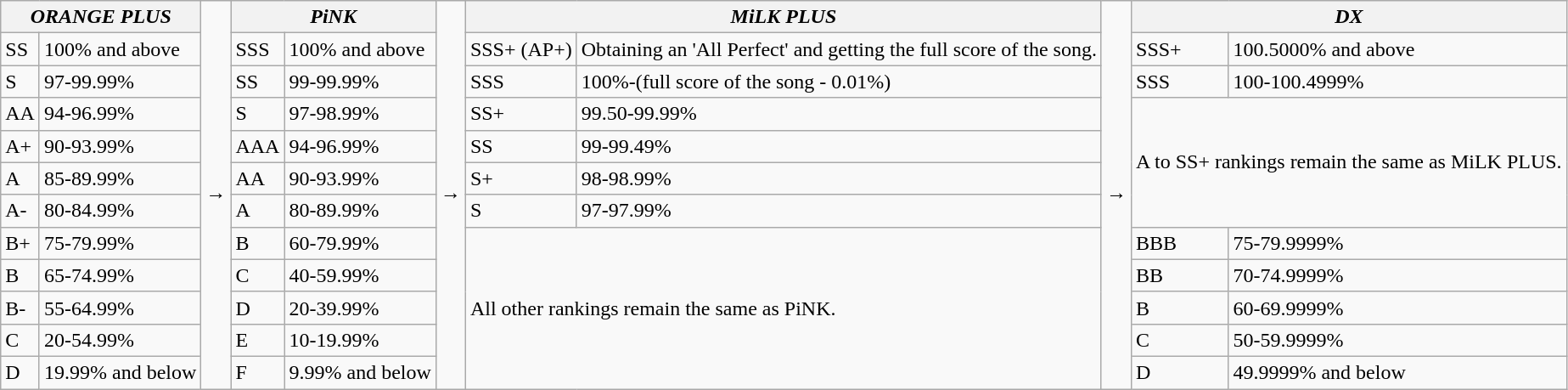<table class="wikitable news_table">
<tr>
<th colspan="2"><em>ORANGE PLUS</em></th>
<td rowspan="12">→</td>
<th colspan="2"><em>PiNK</em></th>
<td rowspan="12">→</td>
<th colspan="2"><em>MiLK PLUS</em></th>
<td rowspan="12">→</td>
<th colspan="2"><em>DX</em></th>
</tr>
<tr>
<td>SS</td>
<td>100% and above</td>
<td>SSS</td>
<td>100% and above</td>
<td>SSS+ (AP+)</td>
<td>Obtaining an 'All Perfect' and getting the full score of the song.</td>
<td>SSS+</td>
<td>100.5000% and above</td>
</tr>
<tr>
<td>S</td>
<td>97-99.99%</td>
<td>SS</td>
<td>99-99.99%</td>
<td>SSS</td>
<td>100%-(full score of the song - 0.01%)</td>
<td>SSS</td>
<td>100-100.4999%</td>
</tr>
<tr>
<td>AA</td>
<td>94-96.99%</td>
<td>S</td>
<td>97-98.99%</td>
<td>SS+</td>
<td>99.50-99.99%</td>
<td colspan="2" rowspan="4">A to SS+ rankings remain the same as MiLK PLUS.</td>
</tr>
<tr>
<td>A+</td>
<td>90-93.99%</td>
<td>AAA</td>
<td>94-96.99%</td>
<td>SS</td>
<td>99-99.49%</td>
</tr>
<tr>
<td>A</td>
<td>85-89.99%</td>
<td>AA</td>
<td>90-93.99%</td>
<td>S+</td>
<td>98-98.99%</td>
</tr>
<tr>
<td>A-</td>
<td>80-84.99%</td>
<td>A</td>
<td>80-89.99%</td>
<td>S</td>
<td>97-97.99%</td>
</tr>
<tr>
<td>B+</td>
<td>75-79.99%</td>
<td>B</td>
<td>60-79.99%</td>
<td colspan="2" rowspan="5">All other rankings remain the same as PiNK.</td>
<td>BBB</td>
<td>75-79.9999%</td>
</tr>
<tr>
<td>B</td>
<td>65-74.99%</td>
<td>C</td>
<td>40-59.99%</td>
<td>BB</td>
<td>70-74.9999%</td>
</tr>
<tr>
<td>B-</td>
<td>55-64.99%</td>
<td>D</td>
<td>20-39.99%</td>
<td>B</td>
<td>60-69.9999%</td>
</tr>
<tr>
<td>C</td>
<td>20-54.99%</td>
<td>E</td>
<td>10-19.99%</td>
<td>C</td>
<td>50-59.9999%</td>
</tr>
<tr>
<td>D</td>
<td>19.99% and below</td>
<td>F</td>
<td>9.99% and below</td>
<td>D</td>
<td>49.9999% and below</td>
</tr>
</table>
